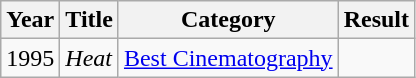<table class="wikitable">
<tr>
<th>Year</th>
<th>Title</th>
<th>Category</th>
<th>Result</th>
</tr>
<tr>
<td>1995</td>
<td><em>Heat</em></td>
<td><a href='#'>Best Cinematography</a></td>
<td></td>
</tr>
</table>
